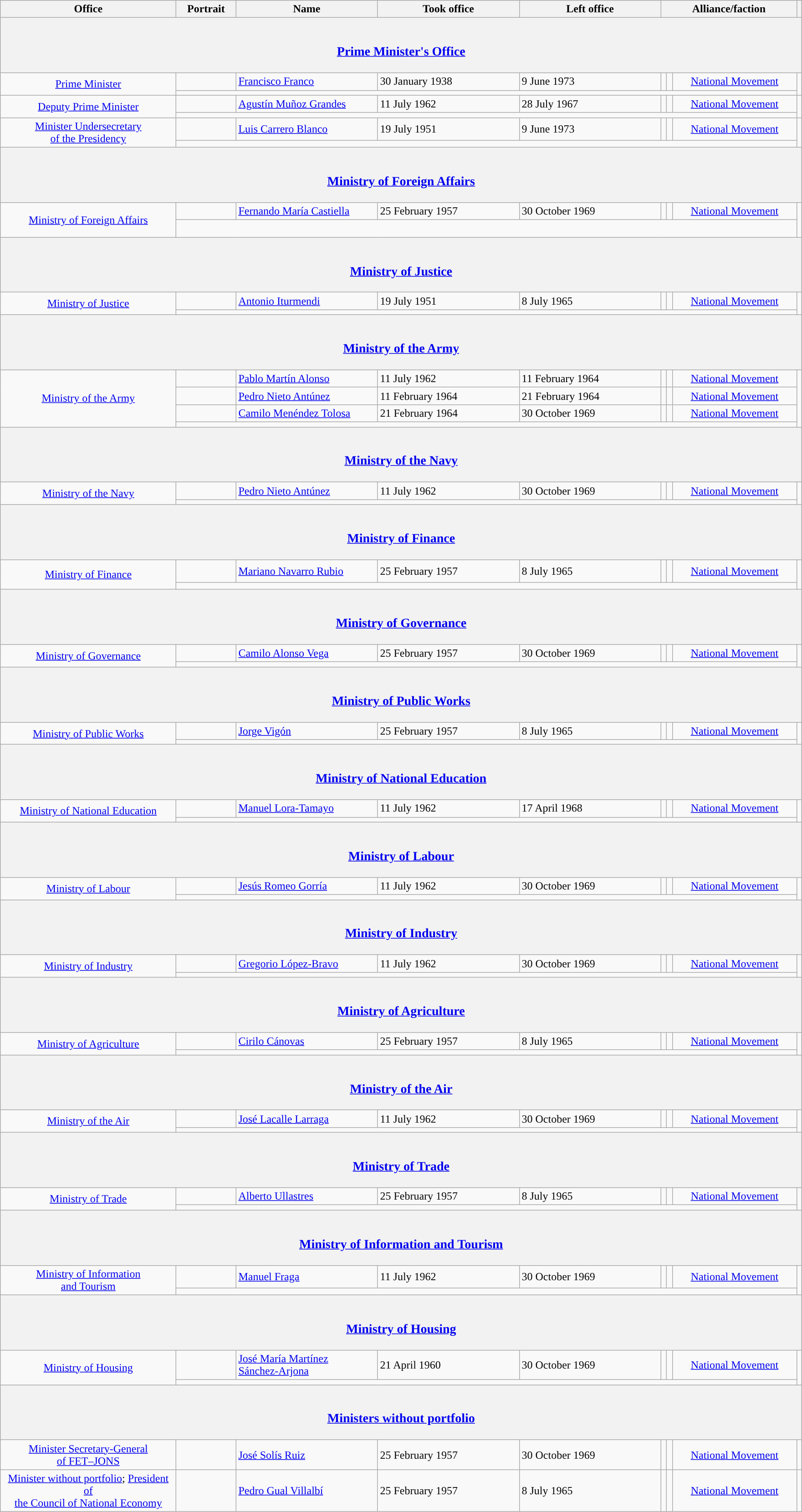<table class="wikitable" style="line-height:18px;">
<tr>
<th scope="col">Office<br></th>
<th scope="col">Portrait</th>
<th scope="col">Name</th>
<th scope="col">Took office</th>
<th scope="col">Left office</th>
<th colspan="3" scope="col">Alliance/faction</th>
<th></th>
</tr>
<tr>
<th colspan="9"><br><h3><a href='#'>Prime Minister's Office</a></h3></th>
</tr>
<tr>
<td align="center" rowspan="2" width="250"><a href='#'>Prime Minister</a><br></td>
<td width="80"></td>
<td width="200"><a href='#'>Francisco Franco</a></td>
<td width="200">30 January 1938</td>
<td width="200">9 June 1973</td>
<td width="1" style="background-color:"></td>
<td width="1" style="background-color:"></td>
<td width="175" align="center"><a href='#'>National Movement</a><br></td>
<td align="center" rowspan="2"></td>
</tr>
<tr>
<td colspan="7"></td>
</tr>
<tr>
<td align="center" rowspan="2"><a href='#'>Deputy Prime Minister</a><br></td>
<td></td>
<td><a href='#'>Agustín Muñoz Grandes</a></td>
<td>11 July 1962</td>
<td>28 July 1967</td>
<td style="background-color:"></td>
<td style="background-color:"></td>
<td align="center"><a href='#'>National Movement</a><br></td>
<td align="center" rowspan="2"></td>
</tr>
<tr>
<td colspan="7"></td>
</tr>
<tr>
<td align="center" rowspan="2"><a href='#'>Minister Undersecretary<br>of the Presidency</a><br></td>
<td></td>
<td><a href='#'>Luis Carrero Blanco</a></td>
<td>19 July 1951</td>
<td>9 June 1973</td>
<td style="background-color:"></td>
<td style="background-color:"></td>
<td align="center"><a href='#'>National Movement</a><br></td>
<td align="center" rowspan="2"></td>
</tr>
<tr>
<td colspan="7"></td>
</tr>
<tr>
<th colspan="9"><br><h3><a href='#'>Ministry of Foreign Affairs</a></h3></th>
</tr>
<tr>
<td align="center" rowspan="2"><a href='#'>Ministry of Foreign Affairs</a><br></td>
<td></td>
<td><a href='#'>Fernando María Castiella</a></td>
<td>25 February 1957</td>
<td>30 October 1969</td>
<td style="background-color:"></td>
<td style="background-color:"></td>
<td align="center"><a href='#'>National Movement</a><br></td>
<td align="center" rowspan="2"></td>
</tr>
<tr>
<td colspan="7"><br>
</td>
</tr>
<tr>
<th colspan="9"><br><h3><a href='#'>Ministry of Justice</a></h3></th>
</tr>
<tr>
<td align="center" rowspan="2"><a href='#'>Ministry of Justice</a><br></td>
<td></td>
<td><a href='#'>Antonio Iturmendi</a></td>
<td>19 July 1951</td>
<td>8 July 1965</td>
<td style="background-color:"></td>
<td style="background-color:"></td>
<td align="center"><a href='#'>National Movement</a><br></td>
<td align="center" rowspan="2"></td>
</tr>
<tr>
<td colspan="7"></td>
</tr>
<tr>
<th colspan="9"><br><h3><a href='#'>Ministry of the Army</a></h3></th>
</tr>
<tr>
<td align="center" rowspan="4"><a href='#'>Ministry of the Army</a><br></td>
<td></td>
<td><a href='#'>Pablo Martín Alonso</a></td>
<td>11 July 1962</td>
<td>11 February 1964<br></td>
<td style="background-color:"></td>
<td style="background-color:"></td>
<td align="center"><a href='#'>National Movement</a><br></td>
<td align="center" rowspan="4"></td>
</tr>
<tr>
<td></td>
<td><a href='#'>Pedro Nieto Antúnez</a><br></td>
<td>11 February 1964</td>
<td>21 February 1964</td>
<td style="background-color:"></td>
<td style="background-color:"></td>
<td align="center"><a href='#'>National Movement</a><br></td>
</tr>
<tr>
<td></td>
<td><a href='#'>Camilo Menéndez Tolosa</a></td>
<td>21 February 1964</td>
<td>30 October 1969</td>
<td style="background-color:"></td>
<td style="background-color:"></td>
<td align="center"><a href='#'>National Movement</a><br></td>
</tr>
<tr>
<td colspan="7"></td>
</tr>
<tr>
<th colspan="9"><br><h3><a href='#'>Ministry of the Navy</a></h3></th>
</tr>
<tr>
<td align="center" rowspan="2"><a href='#'>Ministry of the Navy</a><br></td>
<td></td>
<td><a href='#'>Pedro Nieto Antúnez</a></td>
<td>11 July 1962</td>
<td>30 October 1969</td>
<td style="background-color:"></td>
<td style="background-color:"></td>
<td align="center"><a href='#'>National Movement</a><br></td>
<td align="center" rowspan="2"></td>
</tr>
<tr>
<td colspan="7"></td>
</tr>
<tr>
<th colspan="9"><br><h3><a href='#'>Ministry of Finance</a></h3></th>
</tr>
<tr>
<td align="center" rowspan="2"><a href='#'>Ministry of Finance</a><br></td>
<td></td>
<td><a href='#'>Mariano Navarro Rubio</a></td>
<td>25 February 1957</td>
<td>8 July 1965</td>
<td style="background-color:"></td>
<td style="background-color:"></td>
<td align="center"><a href='#'>National Movement</a><br></td>
<td align="center" rowspan="2"><br><br></td>
</tr>
<tr>
<td colspan="7"></td>
</tr>
<tr>
<th colspan="9"><br><h3><a href='#'>Ministry of Governance</a></h3></th>
</tr>
<tr>
<td align="center" rowspan="2"><a href='#'>Ministry of Governance</a><br></td>
<td></td>
<td><a href='#'>Camilo Alonso Vega</a></td>
<td>25 February 1957</td>
<td>30 October 1969</td>
<td style="background-color:"></td>
<td style="background-color:"></td>
<td align="center"><a href='#'>National Movement</a><br></td>
<td align="center" rowspan="2"></td>
</tr>
<tr>
<td colspan="7"></td>
</tr>
<tr>
<th colspan="9"><br><h3><a href='#'>Ministry of Public Works</a></h3></th>
</tr>
<tr>
<td align="center" rowspan="2"><a href='#'>Ministry of Public Works</a><br></td>
<td></td>
<td><a href='#'>Jorge Vigón</a></td>
<td>25 February 1957</td>
<td>8 July 1965</td>
<td style="background-color:"></td>
<td style="background-color:"></td>
<td align="center"><a href='#'>National Movement</a><br></td>
<td align="center" rowspan="2"></td>
</tr>
<tr>
<td colspan="7"></td>
</tr>
<tr>
<th colspan="9"><br><h3><a href='#'>Ministry of National Education</a></h3></th>
</tr>
<tr>
<td align="center" rowspan="2"><a href='#'>Ministry of National Education</a><br></td>
<td></td>
<td><a href='#'>Manuel Lora-Tamayo</a></td>
<td>11 July 1962</td>
<td>17 April 1968</td>
<td style="background-color:"></td>
<td style="background-color:"></td>
<td align="center"><a href='#'>National Movement</a><br></td>
<td align="center" rowspan="2"></td>
</tr>
<tr>
<td colspan="7"></td>
</tr>
<tr>
<th colspan="9"><br><h3><a href='#'>Ministry of Labour</a></h3></th>
</tr>
<tr>
<td align="center" rowspan="2"><a href='#'>Ministry of Labour</a><br></td>
<td></td>
<td><a href='#'>Jesús Romeo Gorría</a></td>
<td>11 July 1962</td>
<td>30 October 1969</td>
<td style="background-color:"></td>
<td style="background-color:"></td>
<td align="center"><a href='#'>National Movement</a><br></td>
<td align="center" rowspan="2"></td>
</tr>
<tr>
<td colspan="7"></td>
</tr>
<tr>
<th colspan="9"><br><h3><a href='#'>Ministry of Industry</a></h3></th>
</tr>
<tr>
<td align="center" rowspan="2"><a href='#'>Ministry of Industry</a><br></td>
<td></td>
<td><a href='#'>Gregorio López-Bravo</a></td>
<td>11 July 1962</td>
<td>30 October 1969</td>
<td style="background-color:"></td>
<td style="background-color:"></td>
<td align="center"><a href='#'>National Movement</a><br></td>
<td align="center" rowspan="2"></td>
</tr>
<tr>
<td colspan="7"></td>
</tr>
<tr>
<th colspan="9"><br><h3><a href='#'>Ministry of Agriculture</a></h3></th>
</tr>
<tr>
<td align="center" rowspan="2"><a href='#'>Ministry of Agriculture</a><br></td>
<td></td>
<td><a href='#'>Cirilo Cánovas</a></td>
<td>25 February 1957</td>
<td>8 July 1965</td>
<td style="background-color:"></td>
<td style="background-color:"></td>
<td align="center"><a href='#'>National Movement</a><br></td>
<td align="center" rowspan="2"></td>
</tr>
<tr>
<td colspan="7"></td>
</tr>
<tr>
<th colspan="9"><br><h3><a href='#'>Ministry of the Air</a></h3></th>
</tr>
<tr>
<td align="center" rowspan="2"><a href='#'>Ministry of the Air</a><br></td>
<td></td>
<td><a href='#'>José Lacalle Larraga</a></td>
<td>11 July 1962</td>
<td>30 October 1969</td>
<td style="background-color:"></td>
<td style="background-color:"></td>
<td align="center"><a href='#'>National Movement</a><br></td>
<td align="center" rowspan="2"></td>
</tr>
<tr>
<td colspan="7"></td>
</tr>
<tr>
<th colspan="9"><br><h3><a href='#'>Ministry of Trade</a></h3></th>
</tr>
<tr>
<td align="center" rowspan="2"><a href='#'>Ministry of Trade</a><br></td>
<td></td>
<td><a href='#'>Alberto Ullastres</a></td>
<td>25 February 1957</td>
<td>8 July 1965</td>
<td style="background-color:"></td>
<td style="background-color:"></td>
<td align="center"><a href='#'>National Movement</a><br></td>
<td align="center" rowspan="2"></td>
</tr>
<tr>
<td colspan="7"></td>
</tr>
<tr>
<th colspan="9"><br><h3><a href='#'>Ministry of Information and Tourism</a></h3></th>
</tr>
<tr>
<td align="center" rowspan="2"><a href='#'>Ministry of Information<br>and Tourism</a><br></td>
<td></td>
<td><a href='#'>Manuel Fraga</a></td>
<td>11 July 1962</td>
<td>30 October 1969</td>
<td style="background-color:"></td>
<td style="background-color:"></td>
<td align="center"><a href='#'>National Movement</a><br></td>
<td align="center" rowspan="2"></td>
</tr>
<tr>
<td colspan="7"></td>
</tr>
<tr>
<th colspan="9"><br><h3><a href='#'>Ministry of Housing</a></h3></th>
</tr>
<tr>
<td align="center" rowspan="2"><a href='#'>Ministry of Housing</a><br></td>
<td></td>
<td><a href='#'>José María Martínez<br>Sánchez-Arjona</a></td>
<td>21 April 1960</td>
<td>30 October 1969</td>
<td style="background-color:"></td>
<td style="background-color:"></td>
<td align="center"><a href='#'>National Movement</a><br></td>
<td align="center" rowspan="2"></td>
</tr>
<tr>
<td colspan="7"></td>
</tr>
<tr>
<th colspan="9"><br><h3><a href='#'>Ministers without portfolio</a></h3></th>
</tr>
<tr>
<td align="center"><a href='#'>Minister Secretary-General<br>of FET–JONS</a><br></td>
<td></td>
<td><a href='#'>José Solís Ruiz</a></td>
<td>25 February 1957</td>
<td>30 October 1969</td>
<td style="background-color:"></td>
<td style="background-color:"></td>
<td align="center"><a href='#'>National Movement</a><br></td>
<td align="center"></td>
</tr>
<tr>
<td align="center"><a href='#'>Minister without portfolio</a>; <a href='#'>President of<br>the Council of National Economy</a><br></td>
<td></td>
<td><a href='#'>Pedro Gual Villalbí</a></td>
<td>25 February 1957</td>
<td>8 July 1965</td>
<td style="background-color:"></td>
<td style="background-color:"></td>
<td align="center"><a href='#'>National Movement</a><br></td>
<td align="center"></td>
</tr>
</table>
